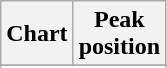<table class="wikitable sortable plainrowheaders" style="text-align:center">
<tr>
<th scope="col">Chart</th>
<th scope="col">Peak<br>position</th>
</tr>
<tr>
</tr>
<tr>
</tr>
<tr>
</tr>
<tr>
</tr>
<tr>
</tr>
</table>
